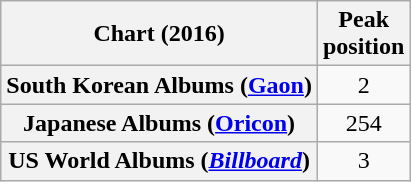<table class="wikitable sortable plainrowheaders" style="text-align:center;">
<tr>
<th>Chart (2016)</th>
<th>Peak<br>position</th>
</tr>
<tr>
<th scope="row">South Korean Albums (<a href='#'>Gaon</a>)</th>
<td>2</td>
</tr>
<tr>
<th scope="row">Japanese Albums (<a href='#'>Oricon</a>)</th>
<td>254</td>
</tr>
<tr>
<th scope="row">US World Albums (<a href='#'><em>Billboard</em></a>)</th>
<td>3</td>
</tr>
</table>
